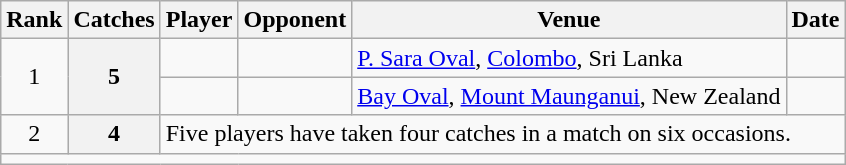<table class="wikitable plainrowheaders sortable">
<tr>
<th scope=col>Rank</th>
<th scope=col>Catches</th>
<th scope=col>Player</th>
<th scope=col>Opponent</th>
<th scope=col>Venue</th>
<th scope=col>Date</th>
</tr>
<tr>
<td align=center rowspan=2>1</td>
<th scope=row style="text-align:center" rowspan=2>5</th>
<td></td>
<td></td>
<td><a href='#'>P. Sara Oval</a>, <a href='#'>Colombo</a>, Sri Lanka</td>
<td></td>
</tr>
<tr>
<td> </td>
<td></td>
<td><a href='#'>Bay Oval</a>, <a href='#'>Mount Maunganui</a>, New Zealand</td>
<td></td>
</tr>
<tr>
<td align=center>2</td>
<th scope=row style="text-align:center">4</th>
<td colspan=4>Five players have taken four catches in a match on six occasions.</td>
</tr>
<tr>
<td colspan=6></td>
</tr>
</table>
